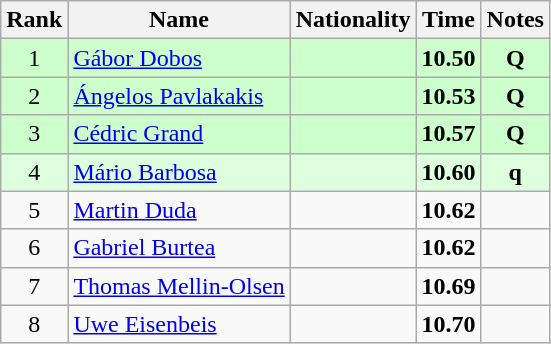<table class="wikitable sortable" style="text-align:center">
<tr>
<th>Rank</th>
<th>Name</th>
<th>Nationality</th>
<th>Time</th>
<th>Notes</th>
</tr>
<tr bgcolor=ccffcc>
<td>1</td>
<td align=left><a href='#'>Gábor Dobos</a></td>
<td align=left></td>
<td><strong>10.50</strong></td>
<td><strong>Q</strong></td>
</tr>
<tr bgcolor=ccffcc>
<td>2</td>
<td align=left><a href='#'>Ángelos Pavlakakis</a></td>
<td align=left></td>
<td><strong>10.53</strong></td>
<td><strong>Q</strong></td>
</tr>
<tr bgcolor=ccffcc>
<td>3</td>
<td align=left><a href='#'>Cédric Grand</a></td>
<td align=left></td>
<td><strong>10.57</strong></td>
<td><strong>Q</strong></td>
</tr>
<tr bgcolor=ddffdd>
<td>4</td>
<td align=left><a href='#'>Mário Barbosa</a></td>
<td align="left"></td>
<td><strong>10.60</strong></td>
<td><strong>q</strong></td>
</tr>
<tr>
<td>5</td>
<td align=left><a href='#'>Martin Duda</a></td>
<td align=left></td>
<td><strong>10.62</strong></td>
<td></td>
</tr>
<tr>
<td>6</td>
<td align=left><a href='#'>Gabriel Burtea</a></td>
<td align=left></td>
<td><strong>10.62</strong></td>
<td></td>
</tr>
<tr>
<td>7</td>
<td align=left><a href='#'>Thomas Mellin-Olsen</a></td>
<td align=left></td>
<td><strong>10.69</strong></td>
<td></td>
</tr>
<tr>
<td>8</td>
<td align=left><a href='#'>Uwe Eisenbeis</a></td>
<td align=left></td>
<td><strong>10.70</strong></td>
<td></td>
</tr>
</table>
